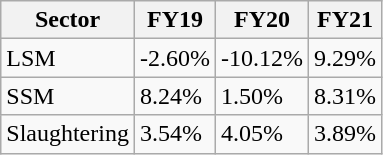<table class="wikitable sortable">
<tr>
<th>Sector</th>
<th>FY19</th>
<th>FY20</th>
<th>FY21</th>
</tr>
<tr>
<td>LSM</td>
<td>-2.60%</td>
<td>-10.12%</td>
<td>9.29%</td>
</tr>
<tr>
<td>SSM</td>
<td>8.24%</td>
<td>1.50%</td>
<td>8.31%</td>
</tr>
<tr>
<td>Slaughtering</td>
<td>3.54%</td>
<td>4.05%</td>
<td>3.89%</td>
</tr>
</table>
